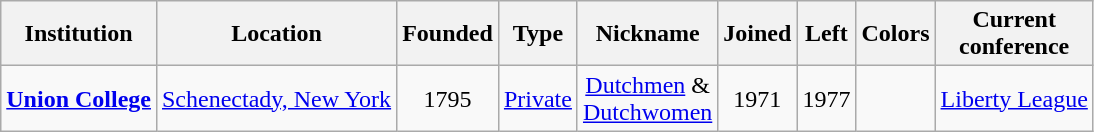<table class="wikitable sortable" style="text-align:center;">
<tr>
<th>Institution</th>
<th>Location</th>
<th>Founded</th>
<th>Type</th>
<th>Nickname</th>
<th>Joined</th>
<th>Left</th>
<th class="unsortable">Colors</th>
<th>Current<br>conference</th>
</tr>
<tr>
<td><strong><a href='#'>Union College</a></strong></td>
<td><a href='#'>Schenectady, New York</a></td>
<td>1795</td>
<td><a href='#'>Private</a></td>
<td><a href='#'>Dutchmen</a> &<br><a href='#'>Dutchwomen</a></td>
<td>1971</td>
<td>1977</td>
<td></td>
<td><a href='#'>Liberty League</a></td>
</tr>
</table>
